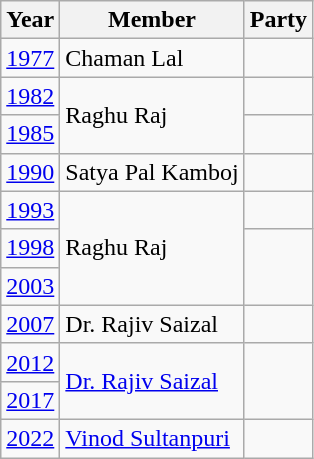<table class="wikitable sortable">
<tr>
<th>Year</th>
<th>Member</th>
<th colspan="2">Party</th>
</tr>
<tr>
<td><a href='#'>1977</a></td>
<td>Chaman Lal</td>
<td></td>
</tr>
<tr>
<td><a href='#'>1982</a></td>
<td rowspan=2>Raghu Raj</td>
<td></td>
</tr>
<tr>
<td><a href='#'>1985</a></td>
</tr>
<tr>
<td><a href='#'>1990</a></td>
<td>Satya Pal Kamboj</td>
<td></td>
</tr>
<tr>
<td><a href='#'>1993</a></td>
<td rowspan=3>Raghu Raj</td>
<td></td>
</tr>
<tr>
<td><a href='#'>1998</a></td>
</tr>
<tr>
<td><a href='#'>2003</a></td>
</tr>
<tr>
<td><a href='#'>2007</a></td>
<td>Dr. Rajiv Saizal</td>
<td></td>
</tr>
<tr>
<td><a href='#'>2012</a></td>
<td rowspan=2><a href='#'>Dr. Rajiv Saizal</a></td>
</tr>
<tr>
<td><a href='#'>2017</a></td>
</tr>
<tr>
<td><a href='#'>2022</a></td>
<td><a href='#'>Vinod Sultanpuri</a></td>
<td></td>
</tr>
</table>
